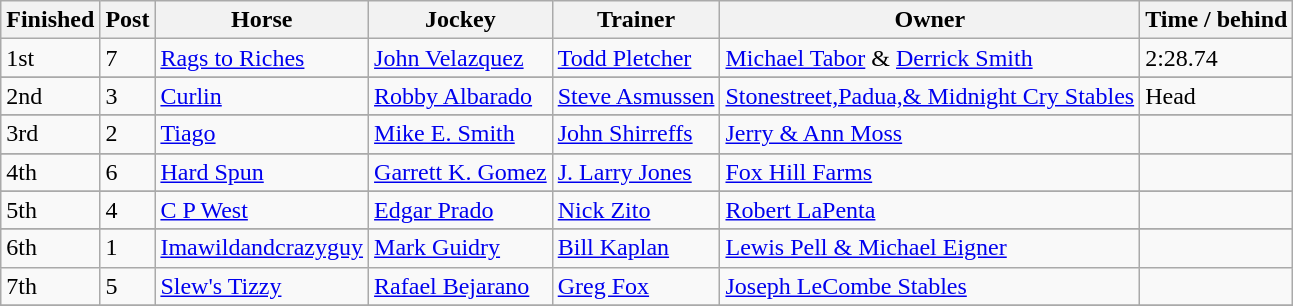<table class="wikitable">
<tr>
<th>Finished</th>
<th>Post</th>
<th>Horse</th>
<th>Jockey</th>
<th>Trainer</th>
<th>Owner</th>
<th>Time / behind</th>
</tr>
<tr>
<td>1st</td>
<td>7</td>
<td><a href='#'>Rags to Riches</a></td>
<td><a href='#'>John Velazquez</a></td>
<td><a href='#'>Todd Pletcher</a></td>
<td><a href='#'>Michael Tabor</a> & <a href='#'>Derrick Smith</a></td>
<td>2:28.74</td>
</tr>
<tr>
</tr>
<tr>
<td>2nd</td>
<td>3</td>
<td><a href='#'>Curlin</a></td>
<td><a href='#'>Robby Albarado</a></td>
<td><a href='#'>Steve Asmussen</a></td>
<td><a href='#'>Stonestreet,Padua,& Midnight Cry Stables</a></td>
<td>Head</td>
</tr>
<tr>
</tr>
<tr>
<td>3rd</td>
<td>2</td>
<td><a href='#'>Tiago</a></td>
<td><a href='#'>Mike E. Smith</a></td>
<td><a href='#'>John Shirreffs</a></td>
<td><a href='#'>Jerry & Ann Moss</a></td>
<td></td>
</tr>
<tr>
</tr>
<tr>
<td>4th</td>
<td>6</td>
<td><a href='#'>Hard Spun</a></td>
<td><a href='#'>Garrett K. Gomez</a></td>
<td><a href='#'>J. Larry Jones</a></td>
<td><a href='#'>Fox Hill Farms</a></td>
<td></td>
</tr>
<tr>
</tr>
<tr>
<td>5th</td>
<td>4</td>
<td><a href='#'>C P West</a></td>
<td><a href='#'>Edgar Prado</a></td>
<td><a href='#'>Nick Zito</a></td>
<td><a href='#'>Robert LaPenta</a></td>
<td></td>
</tr>
<tr>
</tr>
<tr>
<td>6th</td>
<td>1</td>
<td><a href='#'>Imawildandcrazyguy</a></td>
<td><a href='#'>Mark Guidry</a></td>
<td><a href='#'>Bill Kaplan</a></td>
<td><a href='#'>Lewis Pell & Michael Eigner</a></td>
<td></td>
</tr>
<tr>
<td>7th</td>
<td>5</td>
<td><a href='#'>Slew's Tizzy</a></td>
<td><a href='#'>Rafael Bejarano</a></td>
<td><a href='#'>Greg Fox</a></td>
<td><a href='#'>Joseph LeCombe Stables</a></td>
<td></td>
</tr>
<tr>
</tr>
</table>
